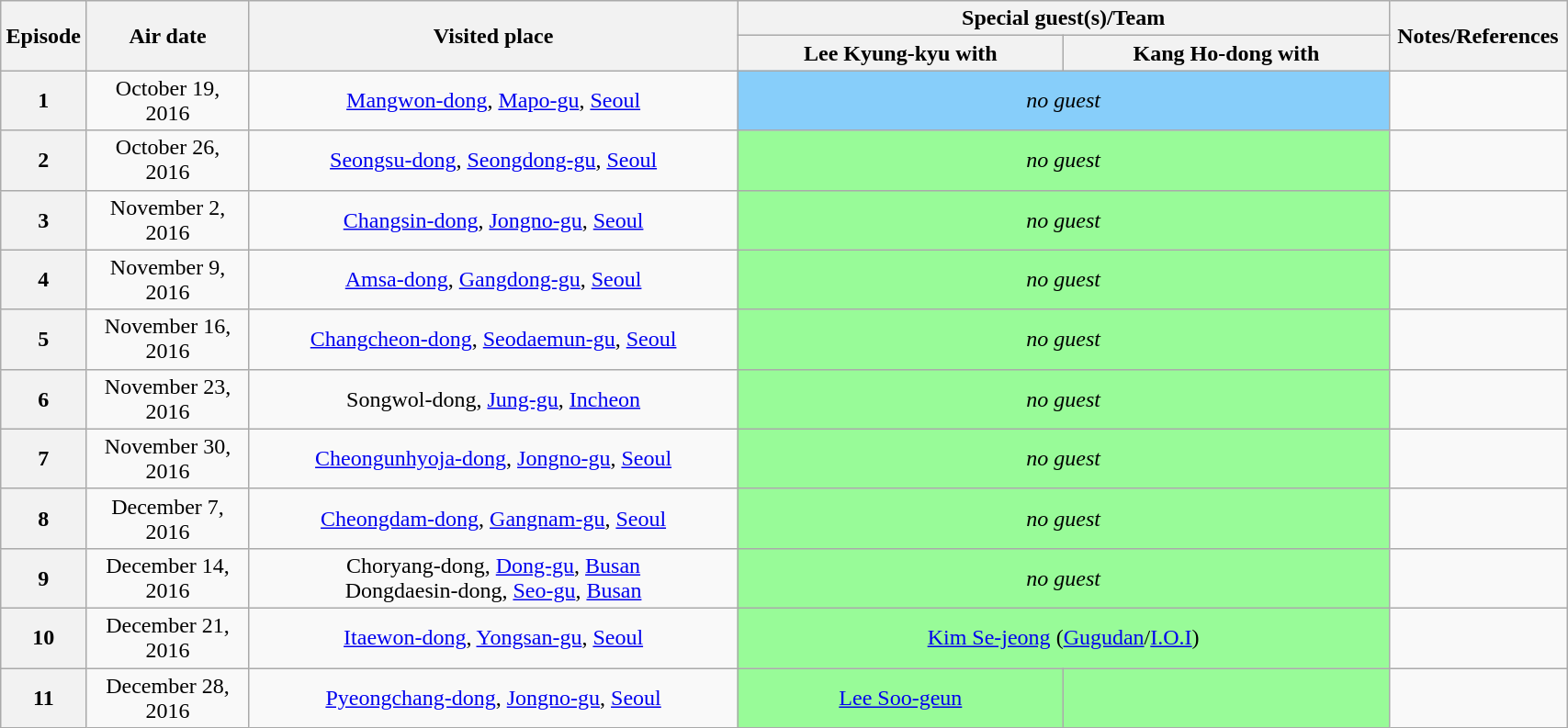<table class="wikitable" style="text-align:center; width:90%;">
<tr>
<th rowspan="2" width="1%">Episode</th>
<th rowspan="2" width="10%">Air date</th>
<th rowspan="2" width="30%">Visited place</th>
<th colspan="2" width="40%">Special guest(s)/Team</th>
<th rowspan="2" width="10%">Notes/References</th>
</tr>
<tr>
<th width="20%">Lee Kyung-kyu with</th>
<th width="20%">Kang Ho-dong with</th>
</tr>
<tr>
<th>1</th>
<td>October 19, 2016</td>
<td><a href='#'>Mangwon-dong</a>, <a href='#'>Mapo-gu</a>, <a href='#'>Seoul</a></td>
<td bgcolor="lightskyblue" colspan="2"><em>no guest</em></td>
<td></td>
</tr>
<tr>
<th>2</th>
<td>October 26, 2016</td>
<td><a href='#'>Seongsu-dong</a>, <a href='#'>Seongdong-gu</a>, <a href='#'>Seoul</a></td>
<td bgcolor="palegreen" colspan="2"><em>no guest</em></td>
<td></td>
</tr>
<tr>
<th>3</th>
<td>November 2, 2016</td>
<td><a href='#'>Changsin-dong</a>, <a href='#'>Jongno-gu</a>, <a href='#'>Seoul</a></td>
<td bgcolor="palegreen" colspan="2"><em>no guest</em></td>
<td></td>
</tr>
<tr>
<th>4</th>
<td>November 9, 2016</td>
<td><a href='#'>Amsa-dong</a>, <a href='#'>Gangdong-gu</a>, <a href='#'>Seoul</a></td>
<td bgcolor="palegreen" colspan="2"><em>no guest</em></td>
<td></td>
</tr>
<tr>
<th>5</th>
<td>November 16, 2016</td>
<td><a href='#'>Changcheon-dong</a>, <a href='#'>Seodaemun-gu</a>, <a href='#'>Seoul</a></td>
<td bgcolor="palegreen" colspan="2"><em>no guest</em></td>
<td></td>
</tr>
<tr>
<th>6</th>
<td>November 23, 2016</td>
<td>Songwol-dong, <a href='#'>Jung-gu</a>, <a href='#'>Incheon</a></td>
<td bgcolor="palegreen" colspan="2"><em>no guest</em></td>
<td></td>
</tr>
<tr>
<th>7</th>
<td>November 30, 2016</td>
<td><a href='#'>Cheongunhyoja-dong</a>, <a href='#'>Jongno-gu</a>, <a href='#'>Seoul</a></td>
<td bgcolor="palegreen" colspan="2"><em>no guest</em></td>
<td></td>
</tr>
<tr>
<th>8</th>
<td>December 7, 2016</td>
<td><a href='#'>Cheongdam-dong</a>, <a href='#'>Gangnam-gu</a>, <a href='#'>Seoul</a></td>
<td bgcolor="palegreen" colspan="2"><em>no guest</em></td>
<td></td>
</tr>
<tr>
<th>9</th>
<td>December 14, 2016</td>
<td>Choryang-dong, <a href='#'>Dong-gu</a>, <a href='#'>Busan</a><br>Dongdaesin-dong, <a href='#'>Seo-gu</a>, <a href='#'>Busan</a></td>
<td bgcolor="palegreen" colspan="2"><em>no guest</em></td>
<td></td>
</tr>
<tr>
<th>10</th>
<td>December 21, 2016</td>
<td><a href='#'>Itaewon-dong</a>, <a href='#'>Yongsan-gu</a>, <a href='#'>Seoul</a></td>
<td bgcolor="palegreen" colspan="2"><a href='#'>Kim Se-jeong</a> (<a href='#'>Gugudan</a>/<a href='#'>I.O.I</a>)</td>
<td></td>
</tr>
<tr>
<th>11</th>
<td>December 28, 2016</td>
<td><a href='#'>Pyeongchang-dong</a>, <a href='#'>Jongno-gu</a>, <a href='#'>Seoul</a></td>
<td bgcolor=palegreen><a href='#'>Lee Soo-geun</a></td>
<td bgcolor=palegreen></td>
<td></td>
</tr>
</table>
